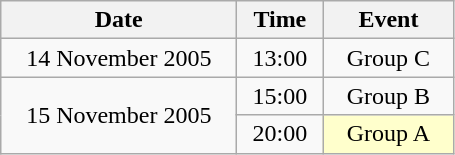<table class = "wikitable" style="text-align:center;">
<tr>
<th width=150>Date</th>
<th width=50>Time</th>
<th width=80>Event</th>
</tr>
<tr>
<td>14 November 2005</td>
<td>13:00</td>
<td>Group C</td>
</tr>
<tr>
<td rowspan=2>15 November 2005</td>
<td>15:00</td>
<td>Group B</td>
</tr>
<tr>
<td>20:00</td>
<td bgcolor=ffffcc>Group A</td>
</tr>
</table>
